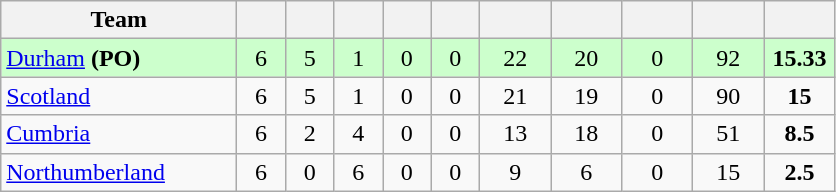<table class="wikitable" style="text-align:center">
<tr>
<th width="150">Team</th>
<th width="25"></th>
<th width="25"></th>
<th width="25"></th>
<th width="25"></th>
<th width="25"></th>
<th width="40"></th>
<th width="40"></th>
<th width="40"></th>
<th width="40"></th>
<th width="40"></th>
</tr>
<tr style="background:#cfc;">
<td style="text-align:left"><a href='#'>Durham</a> <strong>(PO)</strong></td>
<td>6</td>
<td>5</td>
<td>1</td>
<td>0</td>
<td>0</td>
<td>22</td>
<td>20</td>
<td>0</td>
<td>92</td>
<td><strong>15.33</strong></td>
</tr>
<tr>
<td style="text-align:left"><a href='#'>Scotland</a></td>
<td>6</td>
<td>5</td>
<td>1</td>
<td>0</td>
<td>0</td>
<td>21</td>
<td>19</td>
<td>0</td>
<td>90</td>
<td><strong>15</strong></td>
</tr>
<tr>
<td style="text-align:left"><a href='#'>Cumbria</a></td>
<td>6</td>
<td>2</td>
<td>4</td>
<td>0</td>
<td>0</td>
<td>13</td>
<td>18</td>
<td>0</td>
<td>51</td>
<td><strong>8.5</strong></td>
</tr>
<tr>
<td style="text-align:left"><a href='#'>Northumberland</a></td>
<td>6</td>
<td>0</td>
<td>6</td>
<td>0</td>
<td>0</td>
<td>9</td>
<td>6</td>
<td>0</td>
<td>15</td>
<td><strong>2.5</strong></td>
</tr>
</table>
